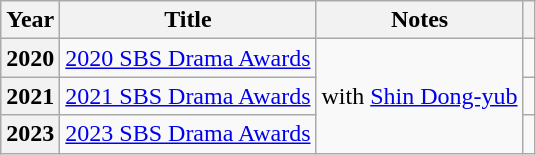<table class="wikitable sortable plainrowheaders">
<tr>
<th scope="col">Year</th>
<th scope="col">Title</th>
<th scope="col">Notes</th>
<th scope="col" class="unsortable"></th>
</tr>
<tr>
<th scope="row">2020</th>
<td><a href='#'>2020 SBS Drama Awards</a></td>
<td rowspan="3">with <a href='#'>Shin Dong-yub</a></td>
<td></td>
</tr>
<tr>
<th scope="row">2021</th>
<td><a href='#'>2021 SBS Drama Awards</a></td>
<td></td>
</tr>
<tr>
<th scope="row">2023</th>
<td><a href='#'>2023 SBS Drama Awards</a></td>
<td></td>
</tr>
</table>
